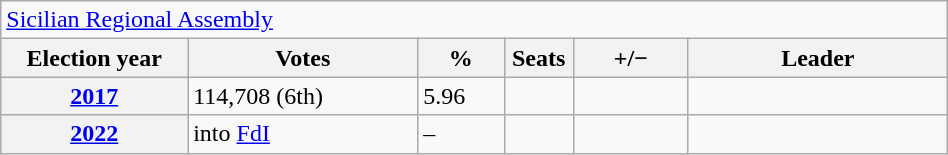<table class=wikitable style="width:50%; border:1px #AAAAFF solid">
<tr>
<td colspan=6><a href='#'>Sicilian Regional Assembly</a></td>
</tr>
<tr>
<th width=13%>Election year</th>
<th width=16%>Votes</th>
<th width=6%>%</th>
<th width=1%>Seats</th>
<th width=8%>+/−</th>
<th width=18%>Leader</th>
</tr>
<tr>
<th><a href='#'>2017</a></th>
<td>114,708 (6th)</td>
<td>5.96</td>
<td></td>
<td></td>
<td></td>
</tr>
<tr>
<th><a href='#'>2022</a></th>
<td>into <a href='#'>FdI</a></td>
<td>–</td>
<td></td>
<td></td>
<td></td>
</tr>
</table>
